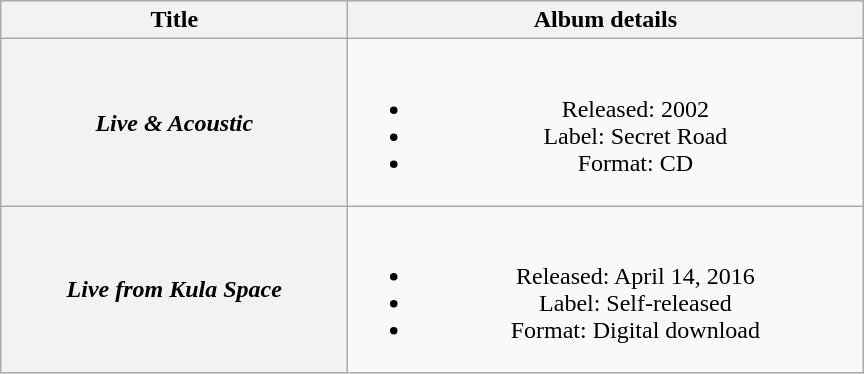<table class="wikitable plainrowheaders" style="text-align:center;">
<tr>
<th scope="col" style="width:14em;">Title</th>
<th scope="col" style="width:21em;">Album details</th>
</tr>
<tr>
<th scope="row"><em>Live & Acoustic</em></th>
<td><br><ul><li>Released: 2002</li><li>Label: Secret Road</li><li>Format: CD</li></ul></td>
</tr>
<tr>
<th scope="row"><em>Live from Kula Space</em></th>
<td><br><ul><li>Released: April 14, 2016</li><li>Label: Self-released</li><li>Format: Digital download</li></ul></td>
</tr>
</table>
